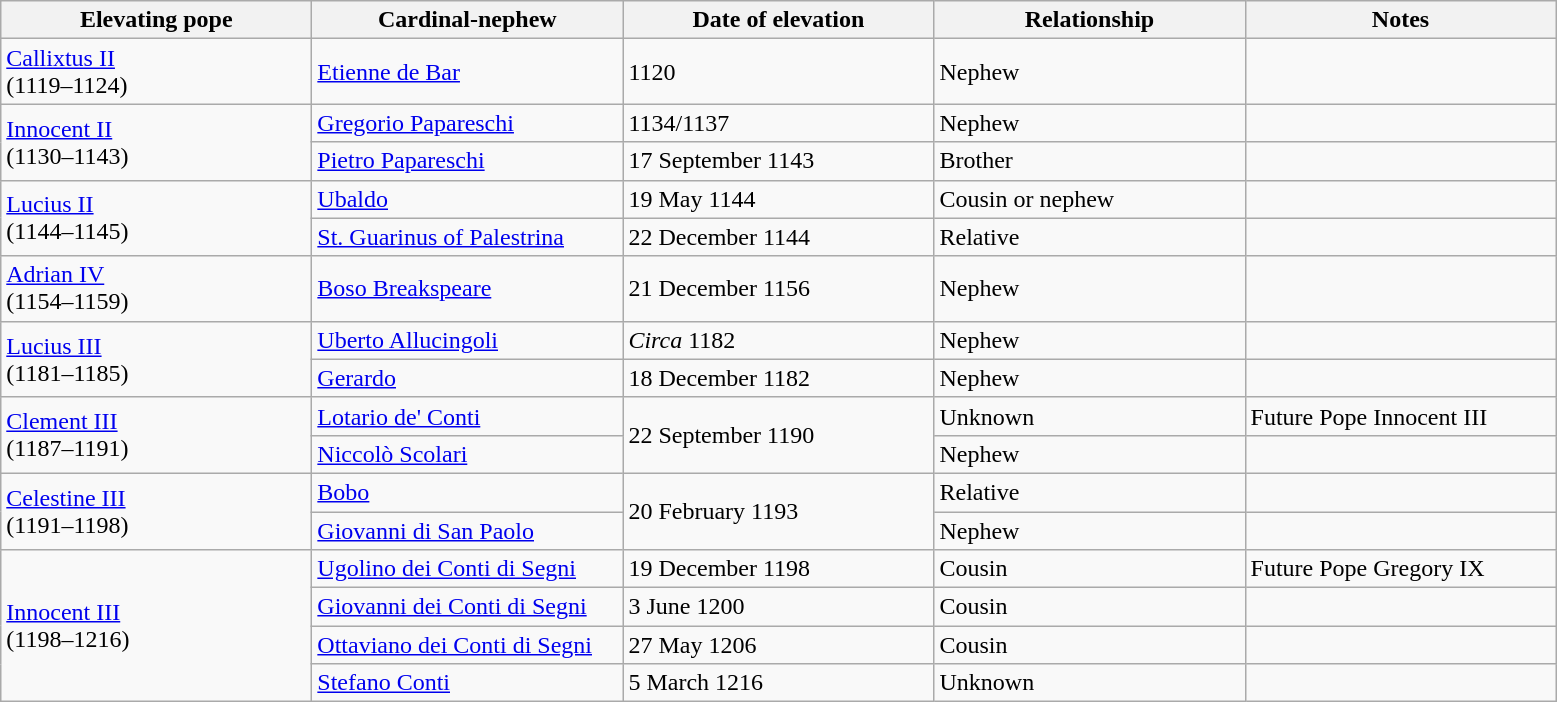<table class=wikitable>
<tr>
<th width="200">Elevating pope</th>
<th width="200">Cardinal-nephew</th>
<th width="200">Date of elevation</th>
<th width="200">Relationship</th>
<th width="200">Notes</th>
</tr>
<tr>
<td><a href='#'>Callixtus II</a><br>(1119–1124)</td>
<td><a href='#'>Etienne de Bar</a></td>
<td>1120</td>
<td>Nephew</td>
<td></td>
</tr>
<tr>
<td rowspan=2><a href='#'>Innocent II</a><br>(1130–1143)</td>
<td><a href='#'>Gregorio Papareschi</a></td>
<td>1134/1137</td>
<td>Nephew</td>
<td></td>
</tr>
<tr>
<td><a href='#'>Pietro Papareschi</a></td>
<td>17 September 1143</td>
<td>Brother</td>
<td></td>
</tr>
<tr>
<td rowspan=2><a href='#'>Lucius II</a><br>(1144–1145)</td>
<td><a href='#'>Ubaldo</a></td>
<td>19 May 1144</td>
<td>Cousin or nephew</td>
<td></td>
</tr>
<tr>
<td><a href='#'>St. Guarinus of Palestrina</a></td>
<td>22 December 1144</td>
<td>Relative</td>
<td></td>
</tr>
<tr>
<td><a href='#'>Adrian IV</a><br>(1154–1159)</td>
<td><a href='#'>Boso Breakspeare</a></td>
<td>21 December 1156</td>
<td>Nephew</td>
<td></td>
</tr>
<tr>
<td rowspan=2><a href='#'>Lucius III</a><br>(1181–1185)</td>
<td><a href='#'>Uberto Allucingoli</a></td>
<td><em>Circa</em> 1182</td>
<td>Nephew</td>
<td></td>
</tr>
<tr>
<td><a href='#'>Gerardo</a></td>
<td>18 December 1182</td>
<td>Nephew</td>
<td></td>
</tr>
<tr>
<td rowspan=2><a href='#'>Clement III</a><br>(1187–1191)</td>
<td><a href='#'>Lotario de' Conti</a></td>
<td rowspan=2>22 September 1190</td>
<td>Unknown</td>
<td>Future Pope Innocent III</td>
</tr>
<tr>
<td><a href='#'>Niccolò Scolari</a></td>
<td>Nephew</td>
<td></td>
</tr>
<tr>
<td rowspan=2><a href='#'>Celestine III</a><br>(1191–1198)</td>
<td><a href='#'>Bobo</a></td>
<td rowspan=2>20 February 1193</td>
<td>Relative</td>
<td></td>
</tr>
<tr>
<td><a href='#'>Giovanni di San Paolo</a></td>
<td>Nephew</td>
<td></td>
</tr>
<tr>
<td rowspan=4><a href='#'>Innocent III</a><br>(1198–1216)</td>
<td><a href='#'>Ugolino dei Conti di Segni</a></td>
<td>19 December 1198</td>
<td>Cousin</td>
<td>Future Pope Gregory IX</td>
</tr>
<tr>
<td><a href='#'>Giovanni dei Conti di Segni</a></td>
<td>3 June 1200</td>
<td>Cousin</td>
<td></td>
</tr>
<tr>
<td><a href='#'>Ottaviano dei Conti di Segni</a></td>
<td>27 May 1206</td>
<td>Cousin</td>
<td></td>
</tr>
<tr>
<td><a href='#'>Stefano Conti</a></td>
<td>5 March 1216</td>
<td>Unknown</td>
<td></td>
</tr>
</table>
